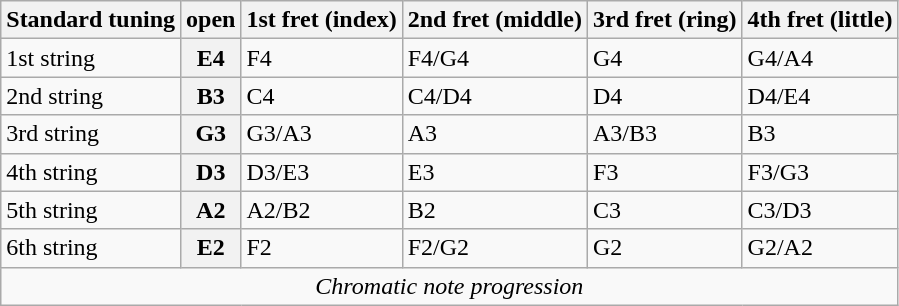<table class="wikitable">
<tr>
<th>Standard tuning</th>
<th>open</th>
<th>1st fret (index)</th>
<th>2nd fret (middle)</th>
<th>3rd fret (ring)</th>
<th>4th fret (little)</th>
</tr>
<tr>
<td>1st string</td>
<th>E4</th>
<td>F4</td>
<td>F4/G4</td>
<td>G4</td>
<td>G4/A4</td>
</tr>
<tr>
<td>2nd string</td>
<th>B3</th>
<td>C4</td>
<td>C4/D4</td>
<td>D4</td>
<td>D4/E4</td>
</tr>
<tr>
<td>3rd string</td>
<th>G3</th>
<td>G3/A3</td>
<td>A3</td>
<td>A3/B3</td>
<td>B3</td>
</tr>
<tr>
<td>4th string</td>
<th>D3</th>
<td>D3/E3</td>
<td>E3</td>
<td>F3</td>
<td>F3/G3</td>
</tr>
<tr>
<td>5th string</td>
<th>A2</th>
<td>A2/B2</td>
<td>B2</td>
<td>C3</td>
<td>C3/D3</td>
</tr>
<tr>
<td>6th string</td>
<th>E2</th>
<td>F2</td>
<td>F2/G2</td>
<td>G2</td>
<td>G2/A2</td>
</tr>
<tr>
<td align="center" colspan="6"><em>Chromatic note progression</em></td>
</tr>
</table>
